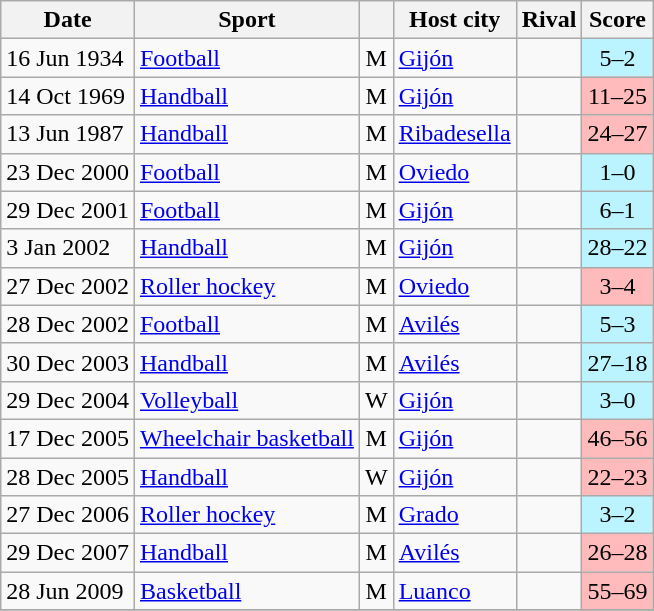<table class="wikitable">
<tr>
<th>Date</th>
<th>Sport</th>
<th></th>
<th>Host city</th>
<th>Rival</th>
<th>Score</th>
</tr>
<tr>
<td>16 Jun 1934</td>
<td><a href='#'>Football</a></td>
<td align=center>M</td>
<td><a href='#'>Gijón</a></td>
<td></td>
<td align=center bgcolor=#BBF3FF>5–2</td>
</tr>
<tr>
<td>14 Oct 1969</td>
<td><a href='#'>Handball</a></td>
<td align=center>M</td>
<td><a href='#'>Gijón</a></td>
<td></td>
<td align=center bgcolor=#FFBBBB>11–25</td>
</tr>
<tr>
<td>13 Jun 1987</td>
<td><a href='#'>Handball</a></td>
<td align=center>M</td>
<td><a href='#'>Ribadesella</a></td>
<td></td>
<td align=center bgcolor=#FFBBBB>24–27</td>
</tr>
<tr>
<td>23 Dec 2000</td>
<td><a href='#'>Football</a></td>
<td align=center>M</td>
<td><a href='#'>Oviedo</a></td>
<td></td>
<td align=center bgcolor=#BBF3FF>1–0</td>
</tr>
<tr>
<td>29 Dec 2001</td>
<td><a href='#'>Football</a></td>
<td align=center>M</td>
<td><a href='#'>Gijón</a></td>
<td></td>
<td align=center bgcolor=#BBF3FF>6–1</td>
</tr>
<tr>
<td>3 Jan 2002</td>
<td><a href='#'>Handball</a></td>
<td align=center>M</td>
<td><a href='#'>Gijón</a></td>
<td></td>
<td align=center bgcolor=#BBF3FF>28–22</td>
</tr>
<tr>
<td>27 Dec 2002</td>
<td><a href='#'>Roller hockey</a></td>
<td align=center>M</td>
<td><a href='#'>Oviedo</a></td>
<td></td>
<td align=center bgcolor=#FFBBBB>3–4</td>
</tr>
<tr>
<td>28 Dec 2002</td>
<td><a href='#'>Football</a></td>
<td align=center>M</td>
<td><a href='#'>Avilés</a></td>
<td></td>
<td align=center bgcolor=#BBF3FF>5–3</td>
</tr>
<tr>
<td>30 Dec 2003</td>
<td><a href='#'>Handball</a></td>
<td align=center>M</td>
<td><a href='#'>Avilés</a></td>
<td></td>
<td align=center bgcolor=#BBF3FF>27–18</td>
</tr>
<tr>
<td>29 Dec 2004</td>
<td><a href='#'>Volleyball</a></td>
<td align=center>W</td>
<td><a href='#'>Gijón</a></td>
<td></td>
<td align=center bgcolor=#BBF3FF>3–0</td>
</tr>
<tr>
<td>17 Dec 2005</td>
<td><a href='#'>Wheelchair basketball</a></td>
<td align=center>M</td>
<td><a href='#'>Gijón</a></td>
<td></td>
<td align=center bgcolor=#FFBBBB>46–56</td>
</tr>
<tr>
<td>28 Dec 2005</td>
<td><a href='#'>Handball</a></td>
<td align=center>W</td>
<td><a href='#'>Gijón</a></td>
<td></td>
<td align=center bgcolor=#FFBBBB>22–23</td>
</tr>
<tr>
<td>27 Dec 2006</td>
<td><a href='#'>Roller hockey</a></td>
<td align=center>M</td>
<td><a href='#'>Grado</a></td>
<td></td>
<td align=center bgcolor=#BBF3FF>3–2</td>
</tr>
<tr>
<td>29 Dec 2007</td>
<td><a href='#'>Handball</a></td>
<td align=center>M</td>
<td><a href='#'>Avilés</a></td>
<td></td>
<td align=center bgcolor=#FFBBBB>26–28</td>
</tr>
<tr>
<td>28 Jun 2009</td>
<td><a href='#'>Basketball</a></td>
<td align=center>M</td>
<td><a href='#'>Luanco</a></td>
<td></td>
<td align=center bgcolor=#FFBBBB>55–69</td>
</tr>
<tr>
</tr>
</table>
